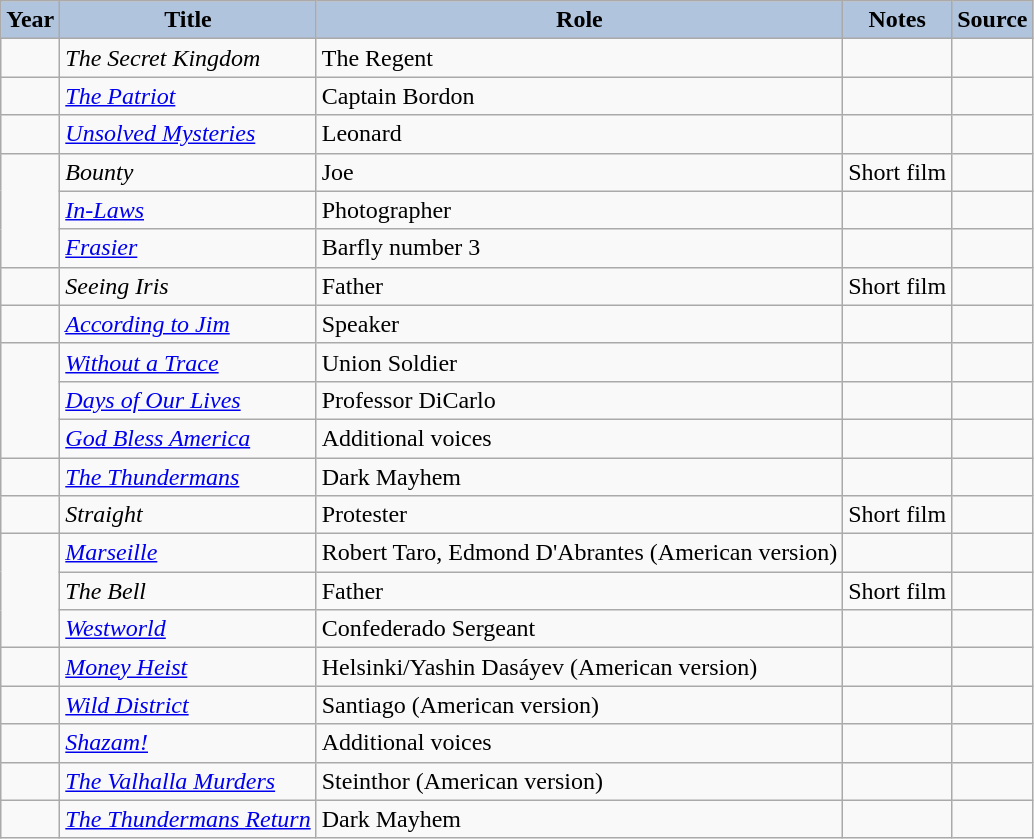<table class="wikitable sortable plainrowheaders" style="width=95%;  font-size: 100%;">
<tr>
<th style="background:#b0c4de;">Year </th>
<th style="background:#b0c4de;">Title</th>
<th style="background:#b0c4de;">Role </th>
<th style="background:#b0c4de;" class="unsortable">Notes </th>
<th style="background:#b0c4de;" class="unsortable">Source</th>
</tr>
<tr>
<td></td>
<td><em>The Secret Kingdom</em></td>
<td>The Regent</td>
<td></td>
<td></td>
</tr>
<tr>
<td></td>
<td><em><a href='#'>The Patriot</a></em></td>
<td>Captain Bordon</td>
<td></td>
<td></td>
</tr>
<tr>
<td></td>
<td><em><a href='#'>Unsolved Mysteries</a></em></td>
<td>Leonard</td>
<td></td>
<td></td>
</tr>
<tr>
<td rowspan="3"></td>
<td><em>Bounty</em></td>
<td>Joe</td>
<td>Short film</td>
<td></td>
</tr>
<tr>
<td><em><a href='#'>In-Laws</a></em></td>
<td>Photographer</td>
<td></td>
<td></td>
</tr>
<tr>
<td><em><a href='#'>Frasier</a></em></td>
<td>Barfly number 3</td>
<td></td>
<td></td>
</tr>
<tr>
<td></td>
<td><em>Seeing Iris</em></td>
<td>Father</td>
<td>Short film</td>
<td></td>
</tr>
<tr>
<td></td>
<td><em><a href='#'>According to Jim</a></em></td>
<td>Speaker</td>
<td></td>
<td></td>
</tr>
<tr>
<td rowspan="3"></td>
<td><em><a href='#'>Without a Trace</a></em></td>
<td>Union Soldier</td>
<td></td>
<td></td>
</tr>
<tr>
<td><em><a href='#'>Days of Our Lives</a></em></td>
<td>Professor DiCarlo</td>
<td></td>
<td></td>
</tr>
<tr>
<td><em><a href='#'>God Bless America</a></em></td>
<td>Additional voices</td>
<td></td>
<td></td>
</tr>
<tr>
<td></td>
<td><em><a href='#'>The Thundermans</a></em></td>
<td>Dark Mayhem</td>
<td></td>
<td></td>
</tr>
<tr>
<td></td>
<td><em>Straight</em></td>
<td>Protester</td>
<td>Short film</td>
<td></td>
</tr>
<tr>
<td rowspan="3"></td>
<td><em><a href='#'>Marseille</a></em></td>
<td>Robert Taro, Edmond D'Abrantes (American version)</td>
<td></td>
<td></td>
</tr>
<tr>
<td><em>The Bell</em></td>
<td>Father</td>
<td>Short film</td>
<td></td>
</tr>
<tr>
<td><em><a href='#'>Westworld</a></em></td>
<td>Confederado Sergeant</td>
<td></td>
<td></td>
</tr>
<tr>
<td></td>
<td><em><a href='#'>Money Heist</a></em></td>
<td>Helsinki/Yashin Dasáyev (American version)</td>
<td></td>
<td></td>
</tr>
<tr>
<td></td>
<td><em><a href='#'>Wild District</a></em></td>
<td>Santiago (American version)</td>
<td></td>
<td></td>
</tr>
<tr>
<td></td>
<td><em><a href='#'>Shazam!</a></em></td>
<td>Additional voices</td>
<td></td>
<td></td>
</tr>
<tr>
<td></td>
<td><em><a href='#'>The Valhalla Murders</a></em></td>
<td>Steinthor (American version)</td>
<td></td>
<td></td>
</tr>
<tr>
<td></td>
<td><em><a href='#'>The Thundermans Return</a></em></td>
<td>Dark Mayhem</td>
<td></td>
<td></td>
</tr>
</table>
